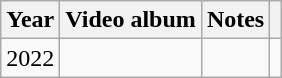<table class="wikitable">
<tr>
<th>Year</th>
<th>Video album</th>
<th>Notes</th>
<th></th>
</tr>
<tr>
<td>2022</td>
<td></td>
<td></td>
<td></td>
</tr>
</table>
